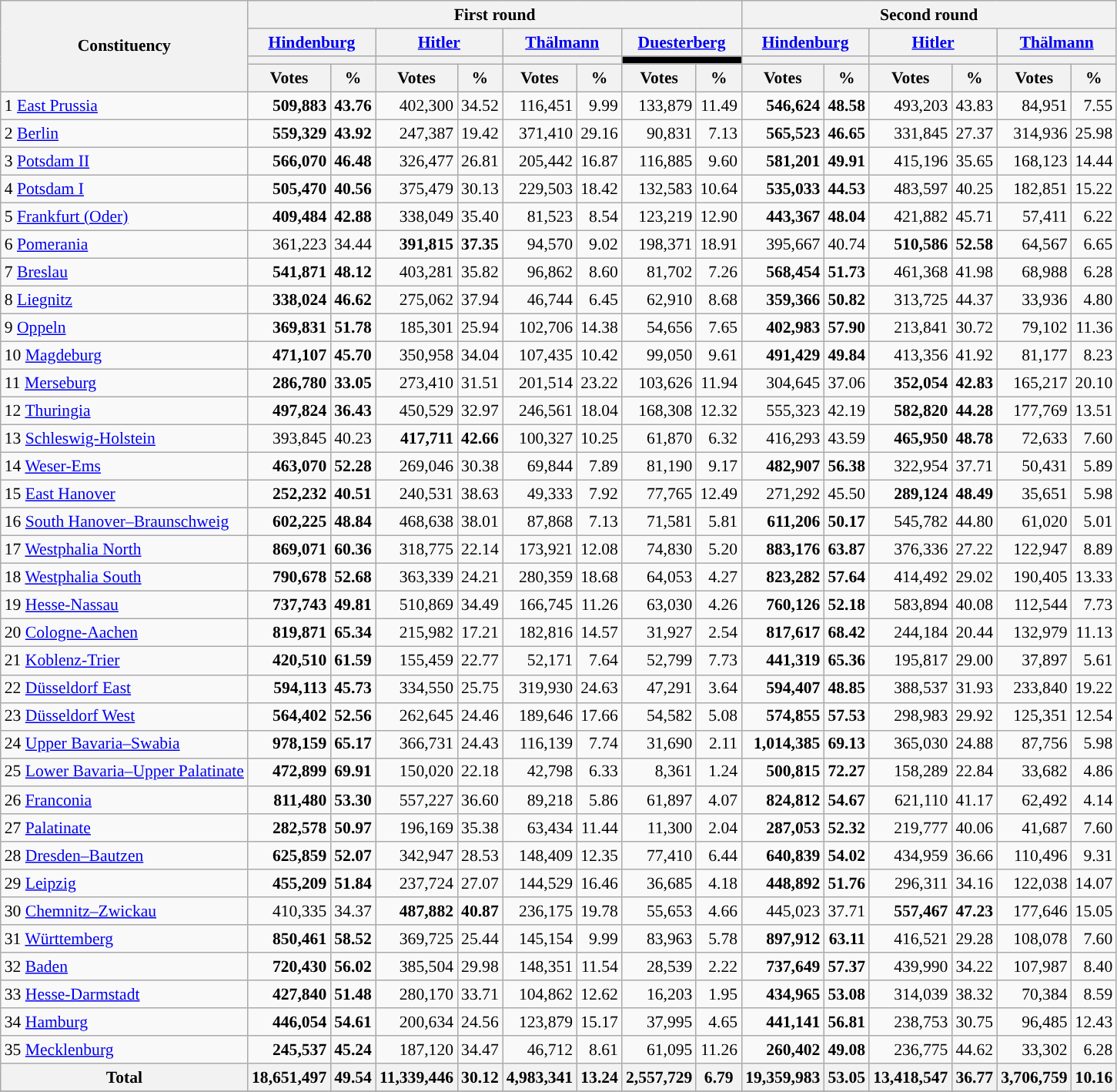<table class="wikitable sortable" style="text-align:right; font-size:90%; line-height:1.2em;">
<tr>
<th rowspan=4>Constituency</th>
<th colspan=8>First round</th>
<th colspan=6>Second round</th>
</tr>
<tr>
<th colspan=2><a href='#'>Hindenburg</a><br></th>
<th colspan=2><a href='#'>Hitler</a><br></th>
<th colspan=2><a href='#'>Thälmann</a><br></th>
<th colspan=2><a href='#'>Duesterberg</a><br></th>
<th colspan=2><a href='#'>Hindenburg</a><br></th>
<th colspan=2><a href='#'>Hitler</a><br></th>
<th colspan=2><a href='#'>Thälmann</a><br></th>
</tr>
<tr>
<th colspan=2 style="width:40px; background-color:"></th>
<th colspan=2 style="width:40px; background-color:"></th>
<th colspan=2 style="width:40px; background-color:"></th>
<th colspan=2 style="width:40px; background-color:black;"></th>
<th colspan=2 style="width:40px; background-color:"></th>
<th colspan=2 style="width:40px; background-color:"></th>
<th colspan=2 style="width:40px; background-color:"></th>
</tr>
<tr>
<th>Votes</th>
<th>%</th>
<th>Votes</th>
<th>%</th>
<th>Votes</th>
<th>%</th>
<th>Votes</th>
<th>%</th>
<th>Votes</th>
<th>%</th>
<th>Votes</th>
<th>%</th>
<th>Votes</th>
<th>%</th>
</tr>
<tr>
<td style="text-align:left;">1 <a href='#'>East Prussia</a></td>
<td style="background-color:#"><strong>509,883</strong></td>
<td style="background-color:#"><strong>43.76</strong></td>
<td>402,300</td>
<td>34.52</td>
<td>116,451</td>
<td>9.99</td>
<td>133,879</td>
<td>11.49</td>
<td style="background-color:#"><strong>546,624</strong></td>
<td style="background-color:#"><strong>48.58</strong></td>
<td>493,203</td>
<td>43.83</td>
<td>84,951</td>
<td>7.55</td>
</tr>
<tr>
<td style="text-align:left;">2 <a href='#'>Berlin</a></td>
<td style="background-color:#"><strong>559,329</strong></td>
<td style="background-color:#"><strong>43.92</strong></td>
<td>247,387</td>
<td>19.42</td>
<td>371,410</td>
<td>29.16</td>
<td>90,831</td>
<td>7.13</td>
<td style="background-color:#"><strong>565,523</strong></td>
<td style="background-color:#"><strong>46.65</strong></td>
<td>331,845</td>
<td>27.37</td>
<td>314,936</td>
<td>25.98</td>
</tr>
<tr>
<td style="text-align:left;">3 <a href='#'>Potsdam II</a></td>
<td style="background-color:#"><strong>566,070</strong></td>
<td style="background-color:#"><strong>46.48</strong></td>
<td>326,477</td>
<td>26.81</td>
<td>205,442</td>
<td>16.87</td>
<td>116,885</td>
<td>9.60</td>
<td style="background-color:#"><strong>581,201</strong></td>
<td style="background-color:#"><strong>49.91</strong></td>
<td>415,196</td>
<td>35.65</td>
<td>168,123</td>
<td>14.44</td>
</tr>
<tr>
<td style="text-align:left;">4 <a href='#'>Potsdam I</a></td>
<td style="background-color:#"><strong>505,470</strong></td>
<td style="background-color:#"><strong>40.56</strong></td>
<td>375,479</td>
<td>30.13</td>
<td>229,503</td>
<td>18.42</td>
<td>132,583</td>
<td>10.64</td>
<td style="background-color:#"><strong>535,033</strong></td>
<td style="background-color:#"><strong>44.53</strong></td>
<td>483,597</td>
<td>40.25</td>
<td>182,851</td>
<td>15.22</td>
</tr>
<tr>
<td style="text-align:left;">5 <a href='#'>Frankfurt (Oder)</a></td>
<td style="background-color:#"><strong>409,484</strong></td>
<td style="background-color:#"><strong>42.88</strong></td>
<td>338,049</td>
<td>35.40</td>
<td>81,523</td>
<td>8.54</td>
<td>123,219</td>
<td>12.90</td>
<td style="background-color:#"><strong>443,367</strong></td>
<td style="background-color:#"><strong>48.04</strong></td>
<td>421,882</td>
<td>45.71</td>
<td>57,411</td>
<td>6.22</td>
</tr>
<tr>
<td style="text-align:left;">6 <a href='#'>Pomerania</a></td>
<td>361,223</td>
<td>34.44</td>
<td style="background-color:#"><strong>391,815</strong></td>
<td style="background-color:#"><strong>37.35</strong></td>
<td>94,570</td>
<td>9.02</td>
<td>198,371</td>
<td>18.91</td>
<td>395,667</td>
<td>40.74</td>
<td style="background-color:#"><strong>510,586</strong></td>
<td style="background-color:#"><strong>52.58</strong></td>
<td>64,567</td>
<td>6.65</td>
</tr>
<tr>
<td style="text-align:left;">7 <a href='#'>Breslau</a></td>
<td style="background-color:#"><strong>541,871</strong></td>
<td style="background-color:#"><strong>48.12</strong></td>
<td>403,281</td>
<td>35.82</td>
<td>96,862</td>
<td>8.60</td>
<td>81,702</td>
<td>7.26</td>
<td style="background-color:#"><strong>568,454</strong></td>
<td style="background-color:#"><strong>51.73</strong></td>
<td>461,368</td>
<td>41.98</td>
<td>68,988</td>
<td>6.28</td>
</tr>
<tr>
<td style="text-align:left;">8 <a href='#'>Liegnitz</a></td>
<td style="background-color:#"><strong>338,024</strong></td>
<td style="background-color:#"><strong>46.62</strong></td>
<td>275,062</td>
<td>37.94</td>
<td>46,744</td>
<td>6.45</td>
<td>62,910</td>
<td>8.68</td>
<td style="background-color:#"><strong>359,366</strong></td>
<td style="background-color:#"><strong>50.82</strong></td>
<td>313,725</td>
<td>44.37</td>
<td>33,936</td>
<td>4.80</td>
</tr>
<tr>
<td style="text-align:left;">9 <a href='#'>Oppeln</a></td>
<td style="background-color:#"><strong>369,831</strong></td>
<td style="background-color:#"><strong>51.78</strong></td>
<td>185,301</td>
<td>25.94</td>
<td>102,706</td>
<td>14.38</td>
<td>54,656</td>
<td>7.65</td>
<td style="background-color:#"><strong>402,983</strong></td>
<td style="background-color:#"><strong>57.90</strong></td>
<td>213,841</td>
<td>30.72</td>
<td>79,102</td>
<td>11.36</td>
</tr>
<tr>
<td style="text-align:left;">10 <a href='#'>Magdeburg</a></td>
<td style="background-color:#"><strong>471,107</strong></td>
<td style="background-color:#"><strong>45.70</strong></td>
<td>350,958</td>
<td>34.04</td>
<td>107,435</td>
<td>10.42</td>
<td>99,050</td>
<td>9.61</td>
<td style="background-color:#"><strong>491,429</strong></td>
<td style="background-color:#"><strong>49.84</strong></td>
<td>413,356</td>
<td>41.92</td>
<td>81,177</td>
<td>8.23</td>
</tr>
<tr>
<td style="text-align:left;">11 <a href='#'>Merseburg</a></td>
<td style="background-color:#"><strong>286,780</strong></td>
<td style="background-color:#"><strong>33.05</strong></td>
<td>273,410</td>
<td>31.51</td>
<td>201,514</td>
<td>23.22</td>
<td>103,626</td>
<td>11.94</td>
<td>304,645</td>
<td>37.06</td>
<td style="background-color:#"><strong>352,054</strong></td>
<td style="background-color:#"><strong>42.83</strong></td>
<td>165,217</td>
<td>20.10</td>
</tr>
<tr>
<td style="text-align:left;">12 <a href='#'>Thuringia</a></td>
<td style="background-color:#"><strong>497,824</strong></td>
<td style="background-color:#"><strong>36.43</strong></td>
<td>450,529</td>
<td>32.97</td>
<td>246,561</td>
<td>18.04</td>
<td>168,308</td>
<td>12.32</td>
<td>555,323</td>
<td>42.19</td>
<td style="background-color:#"><strong>582,820</strong></td>
<td style="background-color:#"><strong>44.28</strong></td>
<td>177,769</td>
<td>13.51</td>
</tr>
<tr>
<td style="text-align:left;">13 <a href='#'>Schleswig-Holstein</a></td>
<td>393,845</td>
<td>40.23</td>
<td style="background-color:#"><strong>417,711</strong></td>
<td style="background-color:#"><strong>42.66</strong></td>
<td>100,327</td>
<td>10.25</td>
<td>61,870</td>
<td>6.32</td>
<td>416,293</td>
<td>43.59</td>
<td style="background-color:#"><strong>465,950</strong></td>
<td style="background-color:#"><strong>48.78</strong></td>
<td>72,633</td>
<td>7.60</td>
</tr>
<tr>
<td style="text-align:left;">14 <a href='#'>Weser-Ems</a></td>
<td style="background-color:#"><strong>463,070</strong></td>
<td style="background-color:#"><strong>52.28</strong></td>
<td>269,046</td>
<td>30.38</td>
<td>69,844</td>
<td>7.89</td>
<td>81,190</td>
<td>9.17</td>
<td style="background-color:#"><strong>482,907</strong></td>
<td style="background-color:#"><strong>56.38</strong></td>
<td>322,954</td>
<td>37.71</td>
<td>50,431</td>
<td>5.89</td>
</tr>
<tr>
<td style="text-align:left;">15 <a href='#'>East Hanover</a></td>
<td style="background-color:#"><strong>252,232</strong></td>
<td style="background-color:#"><strong>40.51</strong></td>
<td>240,531</td>
<td>38.63</td>
<td>49,333</td>
<td>7.92</td>
<td>77,765</td>
<td>12.49</td>
<td>271,292</td>
<td>45.50</td>
<td style="background-color:#"><strong>289,124</strong></td>
<td style="background-color:#"><strong>48.49</strong></td>
<td>35,651</td>
<td>5.98</td>
</tr>
<tr>
<td style="text-align:left;">16 <a href='#'>South Hanover–Braunschweig</a></td>
<td style="background-color:#"><strong>602,225</strong></td>
<td style="background-color:#"><strong>48.84</strong></td>
<td>468,638</td>
<td>38.01</td>
<td>87,868</td>
<td>7.13</td>
<td>71,581</td>
<td>5.81</td>
<td style="background-color:#"><strong>611,206</strong></td>
<td style="background-color:#"><strong>50.17</strong></td>
<td>545,782</td>
<td>44.80</td>
<td>61,020</td>
<td>5.01</td>
</tr>
<tr>
<td style="text-align:left;">17 <a href='#'>Westphalia North</a></td>
<td style="background-color:#"><strong>869,071</strong></td>
<td style="background-color:#"><strong>60.36</strong></td>
<td>318,775</td>
<td>22.14</td>
<td>173,921</td>
<td>12.08</td>
<td>74,830</td>
<td>5.20</td>
<td style="background-color:#"><strong>883,176</strong></td>
<td style="background-color:#"><strong>63.87</strong></td>
<td>376,336</td>
<td>27.22</td>
<td>122,947</td>
<td>8.89</td>
</tr>
<tr>
<td style="text-align:left;">18 <a href='#'>Westphalia South</a></td>
<td style="background-color:#"><strong>790,678</strong></td>
<td style="background-color:#"><strong>52.68</strong></td>
<td>363,339</td>
<td>24.21</td>
<td>280,359</td>
<td>18.68</td>
<td>64,053</td>
<td>4.27</td>
<td style="background-color:#"><strong>823,282</strong></td>
<td style="background-color:#"><strong>57.64</strong></td>
<td>414,492</td>
<td>29.02</td>
<td>190,405</td>
<td>13.33</td>
</tr>
<tr>
<td style="text-align:left;">19 <a href='#'>Hesse-Nassau</a></td>
<td style="background-color:#"><strong>737,743</strong></td>
<td style="background-color:#"><strong>49.81</strong></td>
<td>510,869</td>
<td>34.49</td>
<td>166,745</td>
<td>11.26</td>
<td>63,030</td>
<td>4.26</td>
<td style="background-color:#"><strong>760,126</strong></td>
<td style="background-color:#"><strong>52.18</strong></td>
<td>583,894</td>
<td>40.08</td>
<td>112,544</td>
<td>7.73</td>
</tr>
<tr>
<td style="text-align:left;">20 <a href='#'>Cologne-Aachen</a></td>
<td style="background-color:#"><strong>819,871</strong></td>
<td style="background-color:#"><strong>65.34</strong></td>
<td>215,982</td>
<td>17.21</td>
<td>182,816</td>
<td>14.57</td>
<td>31,927</td>
<td>2.54</td>
<td style="background-color:#"><strong>817,617</strong></td>
<td style="background-color:#"><strong>68.42</strong></td>
<td>244,184</td>
<td>20.44</td>
<td>132,979</td>
<td>11.13</td>
</tr>
<tr>
<td style="text-align:left;">21 <a href='#'>Koblenz-Trier</a></td>
<td style="background-color:#"><strong>420,510</strong></td>
<td style="background-color:#"><strong>61.59</strong></td>
<td>155,459</td>
<td>22.77</td>
<td>52,171</td>
<td>7.64</td>
<td>52,799</td>
<td>7.73</td>
<td style="background-color:#"><strong>441,319</strong></td>
<td style="background-color:#"><strong>65.36</strong></td>
<td>195,817</td>
<td>29.00</td>
<td>37,897</td>
<td>5.61</td>
</tr>
<tr>
<td style="text-align:left;">22 <a href='#'>Düsseldorf East</a></td>
<td style="background-color:#"><strong>594,113</strong></td>
<td style="background-color:#"><strong>45.73</strong></td>
<td>334,550</td>
<td>25.75</td>
<td>319,930</td>
<td>24.63</td>
<td>47,291</td>
<td>3.64</td>
<td style="background-color:#"><strong>594,407</strong></td>
<td style="background-color:#"><strong>48.85</strong></td>
<td>388,537</td>
<td>31.93</td>
<td>233,840</td>
<td>19.22</td>
</tr>
<tr>
<td style="text-align:left;">23 <a href='#'>Düsseldorf West</a></td>
<td style="background-color:#"><strong>564,402</strong></td>
<td style="background-color:#"><strong>52.56</strong></td>
<td>262,645</td>
<td>24.46</td>
<td>189,646</td>
<td>17.66</td>
<td>54,582</td>
<td>5.08</td>
<td style="background-color:#"><strong>574,855</strong></td>
<td style="background-color:#"><strong>57.53</strong></td>
<td>298,983</td>
<td>29.92</td>
<td>125,351</td>
<td>12.54</td>
</tr>
<tr>
<td style="text-align:left;">24 <a href='#'>Upper Bavaria–Swabia</a></td>
<td style="background-color:#"><strong>978,159</strong></td>
<td style="background-color:#"><strong>65.17</strong></td>
<td>366,731</td>
<td>24.43</td>
<td>116,139</td>
<td>7.74</td>
<td>31,690</td>
<td>2.11</td>
<td style="background-color:#"><strong>1,014,385</strong></td>
<td style="background-color:#"><strong>69.13</strong></td>
<td>365,030</td>
<td>24.88</td>
<td>87,756</td>
<td>5.98</td>
</tr>
<tr>
<td style="text-align:left;">25 <a href='#'>Lower Bavaria–Upper Palatinate</a></td>
<td style="background-color:#"><strong>472,899</strong></td>
<td style="background-color:#"><strong>69.91</strong></td>
<td>150,020</td>
<td>22.18</td>
<td>42,798</td>
<td>6.33</td>
<td>8,361</td>
<td>1.24</td>
<td style="background-color:#"><strong>500,815</strong></td>
<td style="background-color:#"><strong>72.27</strong></td>
<td>158,289</td>
<td>22.84</td>
<td>33,682</td>
<td>4.86</td>
</tr>
<tr>
<td style="text-align:left;">26 <a href='#'>Franconia</a></td>
<td style="background-color:#"><strong>811,480</strong></td>
<td style="background-color:#"><strong>53.30</strong></td>
<td>557,227</td>
<td>36.60</td>
<td>89,218</td>
<td>5.86</td>
<td>61,897</td>
<td>4.07</td>
<td style="background-color:#"><strong>824,812</strong></td>
<td style="background-color:#"><strong>54.67</strong></td>
<td>621,110</td>
<td>41.17</td>
<td>62,492</td>
<td>4.14</td>
</tr>
<tr>
<td style="text-align:left;">27 <a href='#'>Palatinate</a></td>
<td style="background-color:#"><strong>282,578</strong></td>
<td style="background-color:#"><strong>50.97</strong></td>
<td>196,169</td>
<td>35.38</td>
<td>63,434</td>
<td>11.44</td>
<td>11,300</td>
<td>2.04</td>
<td style="background-color:#"><strong>287,053</strong></td>
<td style="background-color:#"><strong>52.32</strong></td>
<td>219,777</td>
<td>40.06</td>
<td>41,687</td>
<td>7.60</td>
</tr>
<tr>
<td style="text-align:left;">28 <a href='#'>Dresden–Bautzen</a></td>
<td style="background-color:#"><strong>625,859</strong></td>
<td style="background-color:#"><strong>52.07</strong></td>
<td>342,947</td>
<td>28.53</td>
<td>148,409</td>
<td>12.35</td>
<td>77,410</td>
<td>6.44</td>
<td style="background-color:#"><strong>640,839</strong></td>
<td style="background-color:#"><strong>54.02</strong></td>
<td>434,959</td>
<td>36.66</td>
<td>110,496</td>
<td>9.31</td>
</tr>
<tr>
<td style="text-align:left;">29 <a href='#'>Leipzig</a></td>
<td style="background-color:#"><strong>455,209</strong></td>
<td style="background-color:#"><strong>51.84</strong></td>
<td>237,724</td>
<td>27.07</td>
<td>144,529</td>
<td>16.46</td>
<td>36,685</td>
<td>4.18</td>
<td style="background-color:#"><strong>448,892</strong></td>
<td style="background-color:#"><strong>51.76</strong></td>
<td>296,311</td>
<td>34.16</td>
<td>122,038</td>
<td>14.07</td>
</tr>
<tr>
<td style="text-align:left;">30 <a href='#'>Chemnitz–Zwickau</a></td>
<td>410,335</td>
<td>34.37</td>
<td style="background-color:#"><strong>487,882</strong></td>
<td style="background-color:#"><strong>40.87</strong></td>
<td>236,175</td>
<td>19.78</td>
<td>55,653</td>
<td>4.66</td>
<td>445,023</td>
<td>37.71</td>
<td style="background-color:#"><strong>557,467</strong></td>
<td style="background-color:#"><strong>47.23</strong></td>
<td>177,646</td>
<td>15.05</td>
</tr>
<tr>
<td style="text-align:left;">31 <a href='#'>Württemberg</a></td>
<td style="background-color:#"><strong>850,461</strong></td>
<td style="background-color:#"><strong>58.52</strong></td>
<td>369,725</td>
<td>25.44</td>
<td>145,154</td>
<td>9.99</td>
<td>83,963</td>
<td>5.78</td>
<td style="background-color:#"><strong>897,912</strong></td>
<td style="background-color:#"><strong>63.11</strong></td>
<td>416,521</td>
<td>29.28</td>
<td>108,078</td>
<td>7.60</td>
</tr>
<tr>
<td style="text-align:left;">32 <a href='#'>Baden</a></td>
<td style="background-color:#"><strong>720,430</strong></td>
<td style="background-color:#"><strong>56.02</strong></td>
<td>385,504</td>
<td>29.98</td>
<td>148,351</td>
<td>11.54</td>
<td>28,539</td>
<td>2.22</td>
<td style="background-color:#"><strong>737,649</strong></td>
<td style="background-color:#"><strong>57.37</strong></td>
<td>439,990</td>
<td>34.22</td>
<td>107,987</td>
<td>8.40</td>
</tr>
<tr>
<td style="text-align:left;">33 <a href='#'>Hesse-Darmstadt</a></td>
<td style="background-color:#"><strong>427,840</strong></td>
<td style="background-color:#"><strong>51.48</strong></td>
<td>280,170</td>
<td>33.71</td>
<td>104,862</td>
<td>12.62</td>
<td>16,203</td>
<td>1.95</td>
<td style="background-color:#"><strong>434,965</strong></td>
<td style="background-color:#"><strong>53.08</strong></td>
<td>314,039</td>
<td>38.32</td>
<td>70,384</td>
<td>8.59</td>
</tr>
<tr>
<td style="text-align:left;">34 <a href='#'>Hamburg</a></td>
<td style="background-color:#"><strong>446,054</strong></td>
<td style="background-color:#"><strong>54.61</strong></td>
<td>200,634</td>
<td>24.56</td>
<td>123,879</td>
<td>15.17</td>
<td>37,995</td>
<td>4.65</td>
<td style="background-color:#"><strong>441,141</strong></td>
<td style="background-color:#"><strong>56.81</strong></td>
<td>238,753</td>
<td>30.75</td>
<td>96,485</td>
<td>12.43</td>
</tr>
<tr>
<td style="text-align:left;">35 <a href='#'>Mecklenburg</a></td>
<td style="background-color:#"><strong>245,537</strong></td>
<td style="background-color:#"><strong>45.24</strong></td>
<td>187,120</td>
<td>34.47</td>
<td>46,712</td>
<td>8.61</td>
<td>61,095</td>
<td>11.26</td>
<td style="background-color:#"><strong>260,402</strong></td>
<td style="background-color:#"><strong>49.08</strong></td>
<td>236,775</td>
<td>44.62</td>
<td>33,302</td>
<td>6.28</td>
</tr>
<tr>
<th>Total</th>
<th style="background-color:#"><strong>18,651,497</strong></th>
<th style="background-color:#"><strong>49.54</strong></th>
<th>11,339,446</th>
<th>30.12</th>
<th>4,983,341</th>
<th>13.24</th>
<th>2,557,729</th>
<th>6.79</th>
<th style="background-color:#"><strong>19,359,983</strong></th>
<th style="background-color:#"><strong>53.05</strong></th>
<th>13,418,547</th>
<th>36.77</th>
<th>3,706,759</th>
<th>10.16</th>
</tr>
<tr>
</tr>
</table>
